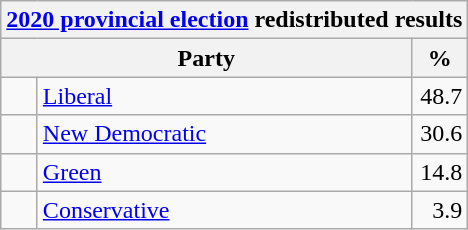<table class="wikitable">
<tr>
<th colspan="4"><a href='#'>2020 provincial election</a> redistributed results</th>
</tr>
<tr>
<th bgcolor="#DDDDFF" width="130px" colspan="2">Party</th>
<th bgcolor="#DDDDFF" width="30px">%</th>
</tr>
<tr>
<td> </td>
<td><a href='#'>Liberal</a></td>
<td align=right>48.7</td>
</tr>
<tr>
<td> </td>
<td><a href='#'>New Democratic</a></td>
<td align=right>30.6</td>
</tr>
<tr>
<td> </td>
<td><a href='#'>Green</a></td>
<td align=right>14.8</td>
</tr>
<tr>
<td> </td>
<td><a href='#'>Conservative</a></td>
<td align=right>3.9</td>
</tr>
</table>
